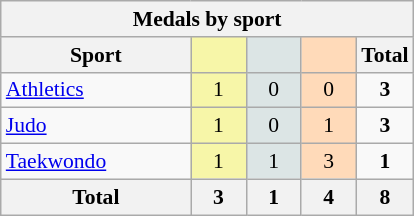<table class="wikitable" style="font-size:90%; text-align:center;">
<tr>
<th colspan=5>Medals by sport</th>
</tr>
<tr>
<th width=120>Sport</th>
<th scope="col" width=30 style="background:#F7F6A8;"></th>
<th scope="col" width=30 style="background:#DCE5E5;"></th>
<th scope="col" width=30 style="background:#FFDAB9;"></th>
<th width=30>Total</th>
</tr>
<tr>
<td align=left><a href='#'>Athletics</a></td>
<td style="background:#F7F6A8;">1</td>
<td style="background:#DCE5E5;">0</td>
<td style="background:#FFDAB9;">0</td>
<td><strong>3</strong></td>
</tr>
<tr>
<td align=left><a href='#'>Judo</a></td>
<td style="background:#F7F6A8;">1</td>
<td style="background:#DCE5E5;">0</td>
<td style="background:#FFDAB9;">1</td>
<td><strong>3</strong></td>
</tr>
<tr>
<td align=left><a href='#'>Taekwondo</a></td>
<td style="background:#F7F6A8;">1</td>
<td style="background:#DCE5E5;">1</td>
<td style="background:#FFDAB9;">3</td>
<td><strong>1</strong></td>
</tr>
<tr class="sortbottom">
<th>Total</th>
<th>3</th>
<th>1</th>
<th>4</th>
<th>8</th>
</tr>
</table>
